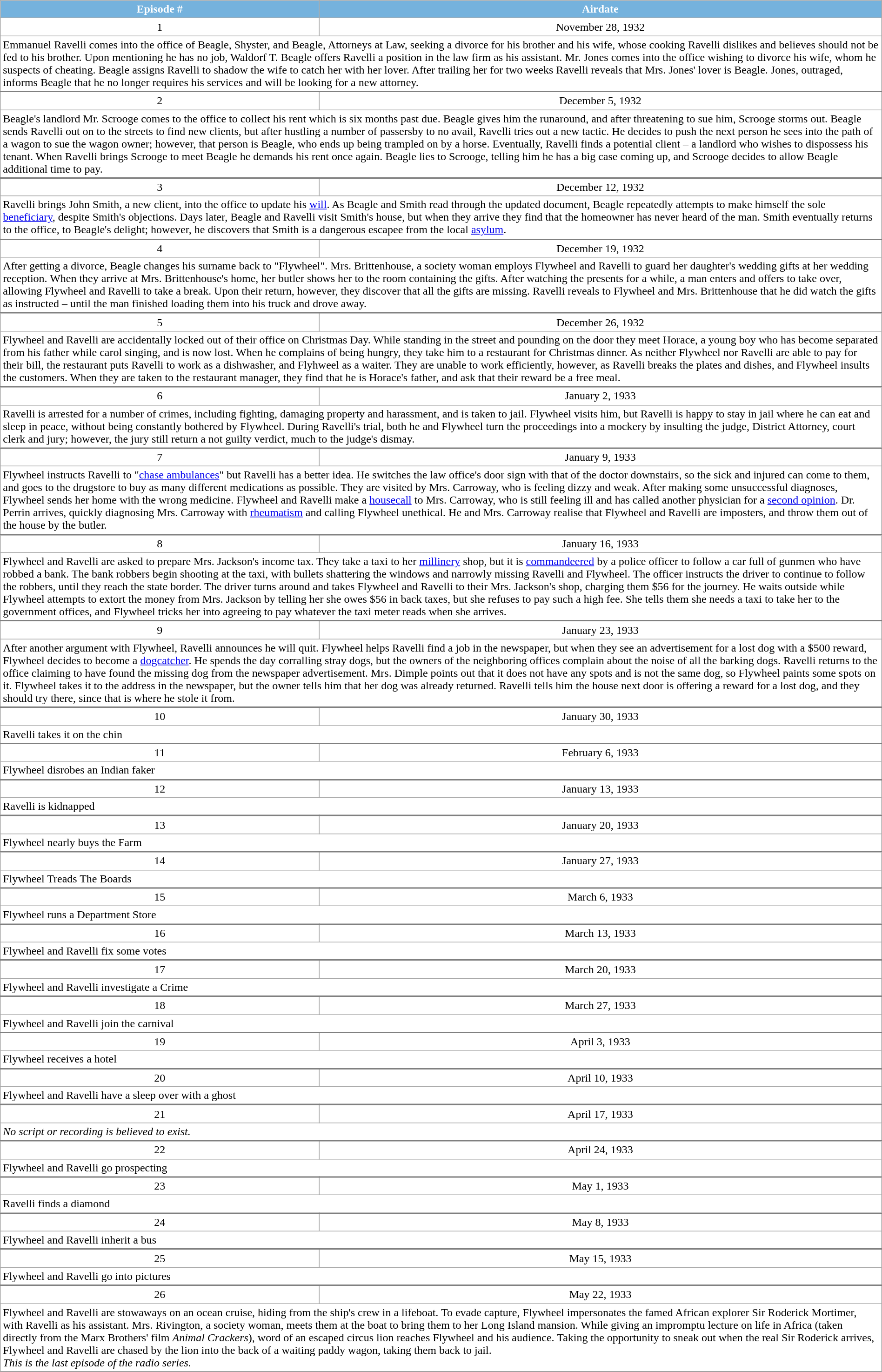<table class="wikitable" style="margin:auto; background:#FFFFFF;">
<tr>
<th style="background-color: #75B2DD; color:#fff; text-align: center;">Episode #</th>
<th style="background-color: #75B2DD; color:#fff; text-align: center;">Airdate</th>
</tr>
<tr>
<td align="center">1</td>
<td align="center">November 28, 1932</td>
</tr>
<tr>
<td colspan=2 style="border-bottom:2px solid grey;">Emmanuel Ravelli comes into the office of Beagle, Shyster, and Beagle, Attorneys at Law, seeking a divorce for his brother and his wife, whose cooking Ravelli dislikes and believes should not be fed to his brother. Upon mentioning he has no job, Waldorf T. Beagle offers Ravelli a position in the law firm as his assistant. Mr. Jones comes into the office wishing to divorce his wife, whom he suspects of cheating. Beagle assigns Ravelli to shadow the wife to catch her with her lover. After trailing her for two weeks Ravelli reveals that Mrs. Jones' lover is Beagle. Jones, outraged, informs Beagle that he no longer requires his services and will be looking for a new attorney.</td>
</tr>
<tr>
<td align="center">2</td>
<td align="center">December 5, 1932</td>
</tr>
<tr>
<td colspan=2 style="border-bottom:2px solid grey;">Beagle's landlord Mr. Scrooge comes to the office to collect his rent which is six months past due. Beagle gives him the runaround, and after threatening to sue him, Scrooge storms out. Beagle sends Ravelli out on to the streets to find new clients, but after hustling a number of passersby to no avail, Ravelli tries out a new tactic. He decides to push the next person he sees into the path of a wagon to sue the wagon owner; however, that person is Beagle, who ends up being trampled on by a horse. Eventually, Ravelli finds a potential client – a landlord who wishes to dispossess his tenant. When Ravelli brings Scrooge to meet Beagle he demands his rent once again. Beagle lies to Scrooge, telling him he has a big case coming up, and Scrooge decides to allow Beagle additional time to pay.</td>
</tr>
<tr>
<td align="center">3</td>
<td align="center">December 12, 1932</td>
</tr>
<tr>
<td colspan=2 style="border-bottom:2px solid grey;">Ravelli brings John Smith, a new client, into the office to update his <a href='#'>will</a>. As Beagle and Smith read through the updated document, Beagle repeatedly attempts to make himself the sole <a href='#'>beneficiary</a>, despite Smith's objections. Days later, Beagle and Ravelli visit Smith's house, but when they arrive they find that the homeowner has never heard of the man. Smith eventually returns to the office, to Beagle's delight; however, he discovers that Smith is a dangerous escapee from the local <a href='#'>asylum</a>.</td>
</tr>
<tr>
<td align="center">4</td>
<td align="center">December 19, 1932</td>
</tr>
<tr>
<td colspan=2 style="border-bottom:2px solid grey;">After getting a divorce, Beagle changes his surname back to "Flywheel". Mrs. Brittenhouse, a society woman employs Flywheel and Ravelli to guard her daughter's wedding gifts at her wedding reception. When they arrive at Mrs. Brittenhouse's home, her butler shows her to the room containing the gifts. After watching the presents for a while, a man enters and offers to take over, allowing Flywheel and Ravelli to take a break. Upon their return, however, they discover that all the gifts are missing. Ravelli reveals to Flywheel and Mrs. Brittenhouse that he did watch the gifts as instructed – until the man finished loading them into his truck and drove away.</td>
</tr>
<tr>
<td align="center">5</td>
<td align="center">December 26, 1932</td>
</tr>
<tr>
<td colspan=2 style="border-bottom:2px solid grey;">Flywheel and Ravelli are accidentally locked out of their office on Christmas Day. While standing in the street and pounding on the door they meet Horace, a young boy who has become separated from his father while carol singing, and is now lost. When he complains of being hungry, they take him to a restaurant for Christmas dinner. As neither Flywheel nor Ravelli are able to pay for their bill, the restaurant puts Ravelli to work as a dishwasher, and Flyhweel as a waiter. They are unable to work efficiently, however, as Ravelli breaks the plates and dishes, and Flywheel insults the customers. When they are taken to the restaurant manager, they find that he is Horace's father, and ask that their reward be a free meal.</td>
</tr>
<tr>
<td align="center">6</td>
<td align="center">January 2, 1933</td>
</tr>
<tr>
<td colspan=2 style="border-bottom:2px solid grey;">Ravelli is arrested for a number of crimes, including fighting, damaging property and harassment, and is taken to jail. Flywheel visits him, but Ravelli is happy to stay in jail where he can eat and sleep in peace, without being constantly bothered by Flywheel. During Ravelli's trial, both he and Flywheel turn the proceedings into a mockery by insulting the judge, District Attorney, court clerk and jury; however, the jury still return a not guilty verdict, much to the judge's dismay.</td>
</tr>
<tr>
<td align="center">7</td>
<td align="center">January 9, 1933</td>
</tr>
<tr>
<td colspan=2 style="border-bottom:2px solid grey;">Flywheel instructs Ravelli to "<a href='#'>chase ambulances</a>" but Ravelli has a better idea. He switches the law office's door sign with that of the doctor downstairs, so the sick and injured can come to them, and goes to the drugstore to buy as many different medications as possible. They are visited by Mrs. Carroway, who is feeling dizzy and weak. After making some unsuccessful diagnoses, Flywheel sends her home with the wrong medicine. Flywheel and Ravelli make a <a href='#'>housecall</a> to Mrs. Carroway, who is still feeling ill and has called another physician for a <a href='#'>second opinion</a>. Dr. Perrin arrives, quickly diagnosing Mrs. Carroway with <a href='#'>rheumatism</a> and calling Flywheel unethical. He and Mrs. Carroway realise that Flywheel and Ravelli are imposters, and throw them out of the house by the butler.</td>
</tr>
<tr>
<td align="center">8</td>
<td align="center">January 16, 1933</td>
</tr>
<tr>
<td colspan=2 style="border-bottom:2px solid grey;">Flywheel and Ravelli are asked to prepare Mrs. Jackson's income tax. They take a taxi to her <a href='#'>millinery</a> shop, but it is <a href='#'>commandeered</a> by a police officer to follow a car full of gunmen who have robbed a bank. The bank robbers begin shooting at the taxi, with bullets shattering the windows and narrowly missing Ravelli and Flywheel. The officer instructs the driver to continue to follow the robbers, until they reach the state border. The driver turns around and takes Flywheel and Ravelli to their Mrs. Jackson's shop, charging them $56 for the journey. He waits outside while Flywheel attempts to extort the money from Mrs. Jackson by telling her she owes $56 in back taxes, but she refuses to pay such a high fee. She tells them she needs a taxi to take her to the government offices, and Flywheel tricks her into agreeing to pay whatever the taxi meter reads when she arrives.</td>
</tr>
<tr>
<td align="center">9</td>
<td align="center">January 23, 1933</td>
</tr>
<tr>
<td colspan=2 style="border-bottom:2px solid grey;">After another argument with Flywheel, Ravelli announces he will quit. Flywheel helps Ravelli find a job in the newspaper, but when they see an advertisement for a lost dog with a $500 reward, Flywheel decides to become a <a href='#'>dogcatcher</a>. He spends the day corralling stray dogs, but the owners of the neighboring offices complain about the noise of all the barking dogs. Ravelli returns to the office claiming to have found the missing dog from the newspaper advertisement. Mrs. Dimple points out that it does not have any spots and is not the same dog, so Flywheel paints some spots on it. Flywheel takes it to the address in the newspaper, but the owner tells him that her dog was already returned. Ravelli tells him the house next door is offering a reward for a lost dog, and they should try there, since that is where he stole it from.</td>
</tr>
<tr>
<td align="center">10</td>
<td align="center">January 30, 1933</td>
</tr>
<tr>
<td colspan=2 style="border-bottom:2px solid grey;">Ravelli takes it on the chin</td>
</tr>
<tr>
<td align="center">11</td>
<td align="center">February 6, 1933</td>
</tr>
<tr>
<td colspan=2 style="border-bottom:2px solid grey;">Flywheel disrobes an Indian faker</td>
</tr>
<tr>
<td align="center">12</td>
<td align="center">January 13, 1933</td>
</tr>
<tr>
<td colspan=2 style="border-bottom:2px solid grey;">Ravelli is kidnapped</td>
</tr>
<tr>
<td align="center">13</td>
<td align="center">January 20, 1933</td>
</tr>
<tr>
<td colspan=2 style="border-bottom:2px solid grey;">Flywheel nearly buys the Farm</td>
</tr>
<tr>
<td align="center">14</td>
<td align="center">January 27, 1933</td>
</tr>
<tr>
<td colspan=2 style="border-bottom:2px solid grey;">Flywheel Treads The Boards</td>
</tr>
<tr>
<td align="center">15</td>
<td align="center">March 6, 1933</td>
</tr>
<tr>
<td colspan=2 style="border-bottom:2px solid grey;">Flywheel runs a Department Store</td>
</tr>
<tr>
<td align="center">16</td>
<td align="center">March 13, 1933</td>
</tr>
<tr>
<td colspan=2 style="border-bottom:2px solid grey;">Flywheel and Ravelli fix some votes</td>
</tr>
<tr>
<td align="center">17</td>
<td align="center">March 20, 1933</td>
</tr>
<tr>
<td colspan=2 style="border-bottom:2px solid grey;">Flywheel and Ravelli investigate a Crime</td>
</tr>
<tr>
<td align="center">18</td>
<td align="center">March 27, 1933</td>
</tr>
<tr>
<td colspan=2 style="border-bottom:2px solid grey;">Flywheel and Ravelli join the carnival</td>
</tr>
<tr>
<td align="center">19</td>
<td align="center">April 3, 1933</td>
</tr>
<tr>
<td colspan=2 style="border-bottom:2px solid grey;">Flywheel receives a hotel</td>
</tr>
<tr>
<td align="center">20</td>
<td align="center">April 10, 1933</td>
</tr>
<tr>
<td colspan=2 style="border-bottom:2px solid grey;">Flywheel and Ravelli have a sleep over with a ghost</td>
</tr>
<tr>
<td align="center">21</td>
<td align="center">April 17, 1933</td>
</tr>
<tr>
<td colspan=2 style="border-bottom:2px solid grey;"><em>No script or recording is believed to exist.</em></td>
</tr>
<tr>
<td align="center">22</td>
<td align="center">April 24, 1933</td>
</tr>
<tr>
<td colspan=2 style="border-bottom:2px solid grey;">Flywheel and Ravelli go prospecting</td>
</tr>
<tr>
<td align="center">23</td>
<td align="center">May 1, 1933</td>
</tr>
<tr>
<td colspan=2 style="border-bottom:2px solid grey;">Ravelli finds a diamond</td>
</tr>
<tr>
<td align="center">24</td>
<td align="center">May 8, 1933</td>
</tr>
<tr>
<td colspan=2 style="border-bottom:2px solid grey;">Flywheel and Ravelli inherit a bus</td>
</tr>
<tr>
<td align="center">25</td>
<td align="center">May 15, 1933</td>
</tr>
<tr>
<td colspan=2 style="border-bottom:2px solid grey;">Flywheel and Ravelli go into pictures</td>
</tr>
<tr>
<td align="center">26</td>
<td align="center">May 22, 1933</td>
</tr>
<tr>
<td colspan=2 style="border-bottom:2px solid grey;">Flywheel and Ravelli are stowaways on an ocean cruise, hiding from the ship's crew in a lifeboat. To evade capture, Flywheel impersonates the famed African explorer Sir Roderick Mortimer, with Ravelli as his assistant. Mrs. Rivington, a society woman, meets them at the boat to bring them to her Long Island mansion. While giving an impromptu lecture on life in Africa (taken directly from the Marx Brothers' film <em>Animal Crackers</em>), word of an escaped circus lion reaches Flywheel and his audience. Taking the opportunity to sneak out when the real Sir Roderick arrives, Flywheel and Ravelli are chased by the lion into the back of a waiting paddy wagon, taking them back to jail.<br><em>This is the last episode of the radio series.</em></td>
</tr>
<tr>
</tr>
</table>
